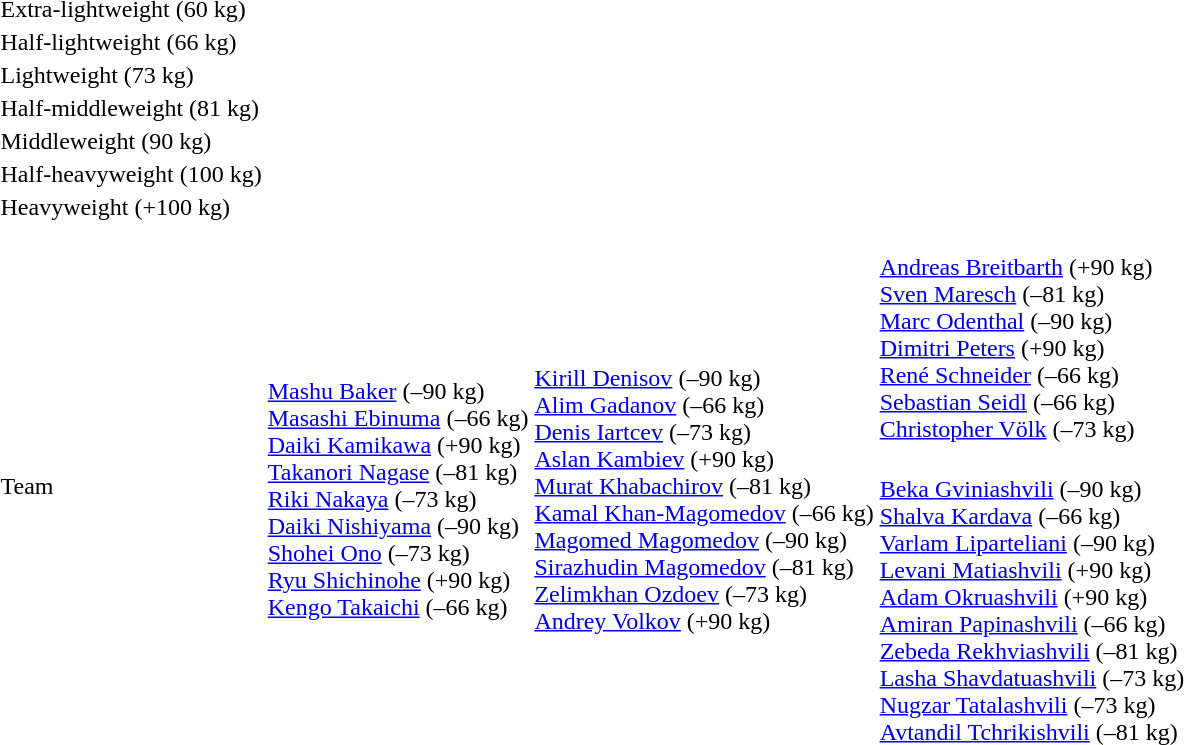<table>
<tr>
<td rowspan=2>Extra-lightweight (60 kg)<br></td>
<td rowspan=2></td>
<td rowspan=2></td>
<td></td>
</tr>
<tr>
<td></td>
</tr>
<tr>
<td rowspan=2>Half-lightweight (66 kg)<br></td>
<td rowspan=2></td>
<td rowspan=2></td>
<td></td>
</tr>
<tr>
<td></td>
</tr>
<tr>
<td rowspan=2>Lightweight (73 kg)<br></td>
<td rowspan=2></td>
<td rowspan=2></td>
<td></td>
</tr>
<tr>
<td></td>
</tr>
<tr>
<td rowspan=2>Half-middleweight (81 kg)<br></td>
<td rowspan=2></td>
<td rowspan=2></td>
<td></td>
</tr>
<tr>
<td></td>
</tr>
<tr>
<td rowspan=2>Middleweight (90 kg)<br></td>
<td rowspan=2></td>
<td rowspan=2></td>
<td></td>
</tr>
<tr>
<td></td>
</tr>
<tr>
<td rowspan=2>Half-heavyweight (100 kg)<br></td>
<td rowspan=2></td>
<td rowspan=2></td>
<td></td>
</tr>
<tr>
<td></td>
</tr>
<tr>
<td rowspan=2>Heavyweight (+100 kg)<br></td>
<td rowspan=2></td>
<td rowspan=2></td>
<td></td>
</tr>
<tr>
<td></td>
</tr>
<tr>
<td rowspan=2>Team<br></td>
<td rowspan=2><br><a href='#'>Mashu Baker</a> (–90 kg)<br><a href='#'>Masashi Ebinuma</a> (–66 kg)<br> <a href='#'>Daiki Kamikawa</a> (+90 kg)<br><a href='#'>Takanori Nagase</a> (–81 kg)<br><a href='#'>Riki Nakaya</a> (–73 kg)<br><a href='#'>Daiki Nishiyama</a> (–90 kg)<br><a href='#'>Shohei Ono</a> (–73 kg)<br><a href='#'>Ryu Shichinohe</a> (+90 kg)<br><a href='#'>Kengo Takaichi</a> (–66 kg)</td>
<td rowspan=2><br><a href='#'>Kirill Denisov</a> (–90 kg)<br><a href='#'>Alim Gadanov</a> (–66 kg)<br><a href='#'>Denis Iartcev</a> (–73 kg)<br><a href='#'>Aslan Kambiev</a> (+90 kg)<br> <a href='#'>Murat Khabachirov</a> (–81 kg)<br> <a href='#'>Kamal Khan-Magomedov</a> (–66 kg)<br><a href='#'>Magomed Magomedov</a> (–90 kg)<br><a href='#'>Sirazhudin Magomedov</a> (–81 kg)<br><a href='#'>Zelimkhan Ozdoev</a> (–73 kg)<br><a href='#'>Andrey Volkov</a> (+90 kg)</td>
<td><br><a href='#'>Andreas Breitbarth</a> (+90 kg)<br><a href='#'>Sven Maresch</a> (–81 kg)<br><a href='#'>Marc Odenthal</a> (–90 kg)<br> <a href='#'>Dimitri Peters</a> (+90 kg)<br><a href='#'>René Schneider</a> (–66 kg)<br><a href='#'>Sebastian Seidl</a> (–66 kg)<br><a href='#'>Christopher Völk</a> (–73 kg)</td>
</tr>
<tr>
<td><br><a href='#'>Beka Gviniashvili</a> (–90 kg)<br><a href='#'>Shalva Kardava</a> (–66 kg)<br><a href='#'>Varlam Liparteliani</a> (–90 kg)<br> <a href='#'>Levani Matiashvili</a> (+90 kg)<br><a href='#'>Adam Okruashvili</a> (+90 kg)<br><a href='#'>Amiran Papinashvili</a> (–66 kg)<br><a href='#'>Zebeda Rekhviashvili</a> (–81 kg)<br> <a href='#'>Lasha Shavdatuashvili</a> (–73 kg)<br> <a href='#'>Nugzar Tatalashvili</a> (–73 kg)<br> <a href='#'>Avtandil Tchrikishvili</a> (–81 kg)</td>
</tr>
</table>
